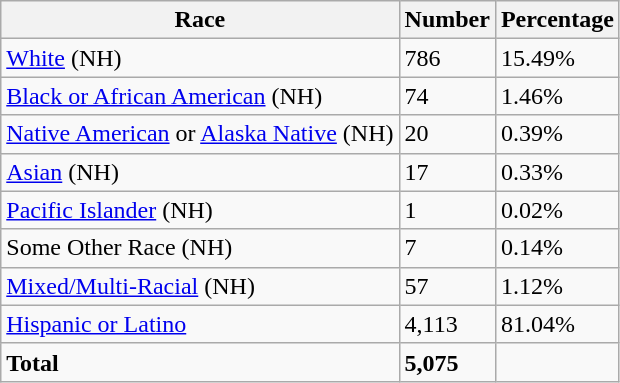<table class="wikitable">
<tr>
<th>Race</th>
<th>Number</th>
<th>Percentage</th>
</tr>
<tr>
<td><a href='#'>White</a> (NH)</td>
<td>786</td>
<td>15.49%</td>
</tr>
<tr>
<td><a href='#'>Black or African American</a> (NH)</td>
<td>74</td>
<td>1.46%</td>
</tr>
<tr>
<td><a href='#'>Native American</a> or <a href='#'>Alaska Native</a> (NH)</td>
<td>20</td>
<td>0.39%</td>
</tr>
<tr>
<td><a href='#'>Asian</a> (NH)</td>
<td>17</td>
<td>0.33%</td>
</tr>
<tr>
<td><a href='#'>Pacific Islander</a> (NH)</td>
<td>1</td>
<td>0.02%</td>
</tr>
<tr>
<td>Some Other Race (NH)</td>
<td>7</td>
<td>0.14%</td>
</tr>
<tr>
<td><a href='#'>Mixed/Multi-Racial</a> (NH)</td>
<td>57</td>
<td>1.12%</td>
</tr>
<tr>
<td><a href='#'>Hispanic or Latino</a></td>
<td>4,113</td>
<td>81.04%</td>
</tr>
<tr>
<td><strong>Total</strong></td>
<td><strong>5,075</strong></td>
<td></td>
</tr>
</table>
